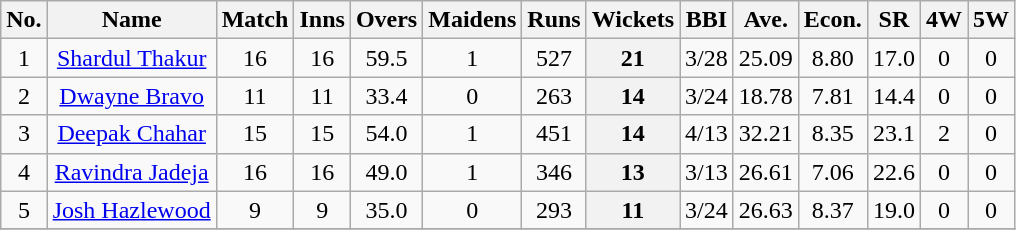<table class="wikitable sortable" style="text-align: center;">
<tr>
<th>No.</th>
<th>Name</th>
<th>Match</th>
<th>Inns</th>
<th>Overs</th>
<th>Maidens</th>
<th>Runs</th>
<th>Wickets</th>
<th>BBI</th>
<th>Ave.</th>
<th>Econ.</th>
<th>SR</th>
<th>4W</th>
<th>5W</th>
</tr>
<tr>
<td>1</td>
<td><a href='#'>Shardul Thakur</a></td>
<td>16</td>
<td>16</td>
<td>59.5</td>
<td>1</td>
<td>527</td>
<th>21</th>
<td>3/28</td>
<td>25.09</td>
<td>8.80</td>
<td>17.0</td>
<td>0</td>
<td>0</td>
</tr>
<tr>
<td>2</td>
<td><a href='#'>Dwayne Bravo</a></td>
<td>11</td>
<td>11</td>
<td>33.4</td>
<td>0</td>
<td>263</td>
<th>14</th>
<td>3/24</td>
<td>18.78</td>
<td>7.81</td>
<td>14.4</td>
<td>0</td>
<td>0</td>
</tr>
<tr>
<td>3</td>
<td><a href='#'>Deepak Chahar</a></td>
<td>15</td>
<td>15</td>
<td>54.0</td>
<td>1</td>
<td>451</td>
<th>14</th>
<td>4/13</td>
<td>32.21</td>
<td>8.35</td>
<td>23.1</td>
<td>2</td>
<td>0</td>
</tr>
<tr>
<td>4</td>
<td><a href='#'>Ravindra Jadeja</a></td>
<td>16</td>
<td>16</td>
<td>49.0</td>
<td>1</td>
<td>346</td>
<th>13</th>
<td>3/13</td>
<td>26.61</td>
<td>7.06</td>
<td>22.6</td>
<td>0</td>
<td>0</td>
</tr>
<tr>
<td>5</td>
<td><a href='#'>Josh Hazlewood</a></td>
<td>9</td>
<td>9</td>
<td>35.0</td>
<td>0</td>
<td>293</td>
<th>11</th>
<td>3/24</td>
<td>26.63</td>
<td>8.37</td>
<td>19.0</td>
<td>0</td>
<td>0</td>
</tr>
<tr>
</tr>
</table>
